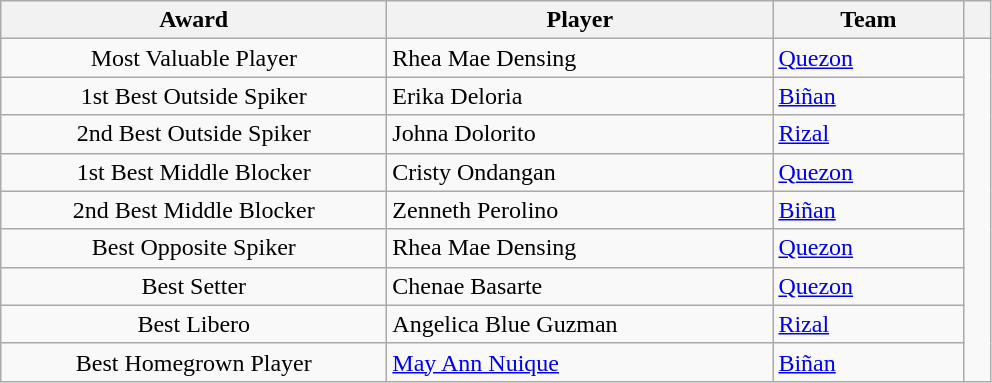<table class="wikitable">
<tr>
<th width=250>Award</th>
<th width=250>Player</th>
<th width=120>Team</th>
<th width=10></th>
</tr>
<tr>
<td style="text-align:center">Most Valuable Player</td>
<td>Rhea Mae Densing</td>
<td><a href='#'>Quezon</a></td>
<td style="text-align:center" rowspan="9"></td>
</tr>
<tr>
<td style="text-align:center">1st Best Outside Spiker</td>
<td>Erika Deloria</td>
<td><a href='#'>Biñan</a></td>
</tr>
<tr>
<td style="text-align:center">2nd Best Outside Spiker</td>
<td>Johna Dolorito</td>
<td><a href='#'>Rizal</a></td>
</tr>
<tr>
<td style="text-align:center">1st Best Middle Blocker</td>
<td>Cristy Ondangan</td>
<td><a href='#'>Quezon</a></td>
</tr>
<tr>
<td style="text-align:center">2nd Best Middle Blocker</td>
<td>Zenneth Perolino</td>
<td><a href='#'>Biñan</a></td>
</tr>
<tr>
<td style="text-align:center">Best Opposite Spiker</td>
<td>Rhea Mae Densing</td>
<td><a href='#'>Quezon</a></td>
</tr>
<tr>
<td style="text-align:center">Best Setter</td>
<td>Chenae Basarte</td>
<td><a href='#'>Quezon</a></td>
</tr>
<tr>
<td style="text-align:center">Best Libero</td>
<td>Angelica Blue Guzman</td>
<td><a href='#'>Rizal</a></td>
</tr>
<tr>
<td style="text-align:center">Best Homegrown Player</td>
<td><a href='#'>May Ann Nuique</a></td>
<td><a href='#'>Biñan</a></td>
</tr>
</table>
